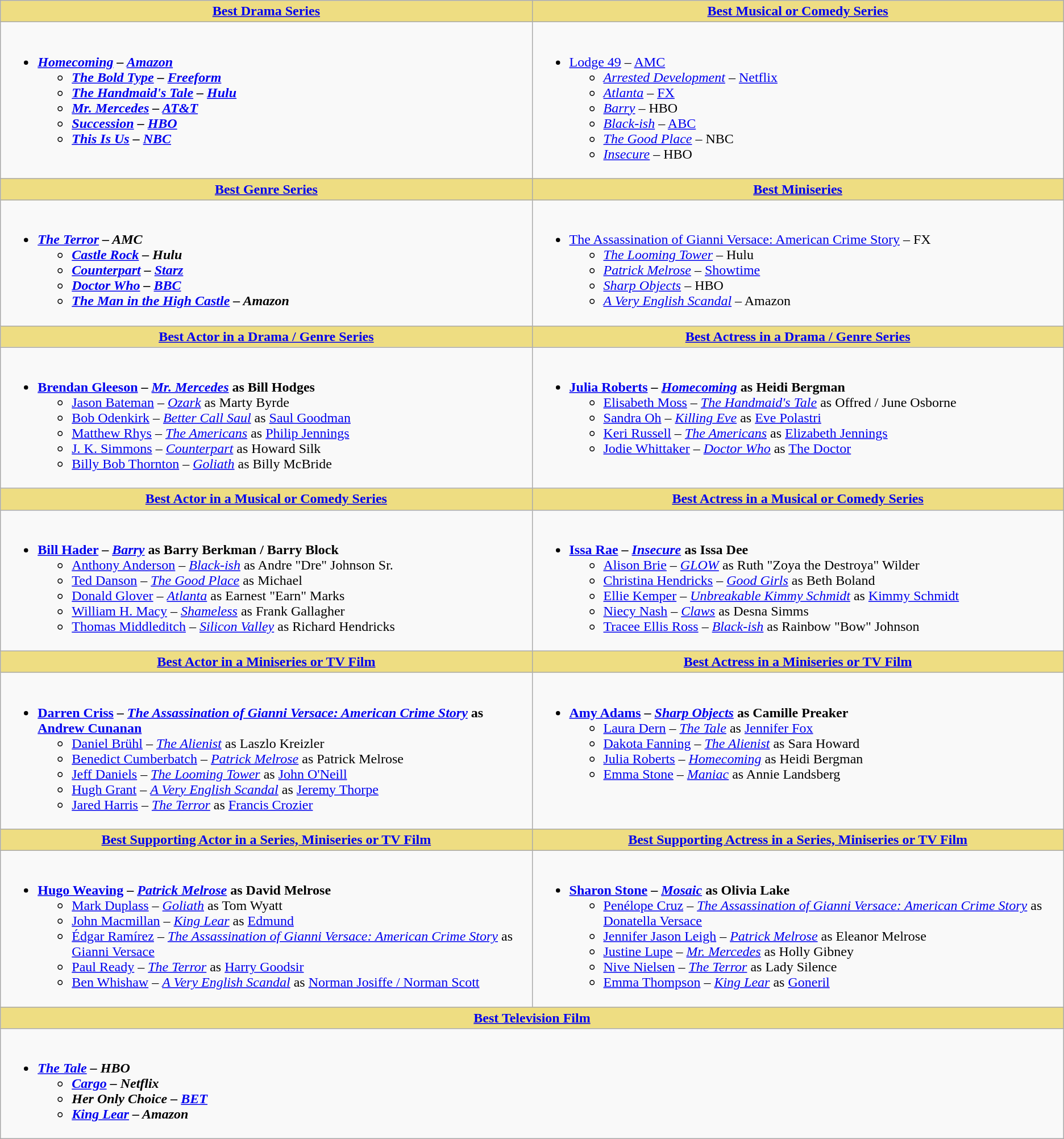<table class="wikitable">
<tr>
<th style="background:#EEDD82; width:50%"><a href='#'>Best Drama Series</a></th>
<th style="background:#EEDD82; width:50%"><a href='#'>Best Musical or Comedy Series</a></th>
</tr>
<tr>
<td valign="top"><br><ul><li><strong><em><a href='#'>Homecoming</a><em> – <a href='#'>Amazon</a><strong><ul><li></em><a href='#'>The Bold Type</a><em> – <a href='#'>Freeform</a></li><li></em><a href='#'>The Handmaid's Tale</a><em> – <a href='#'>Hulu</a></li><li></em><a href='#'>Mr. Mercedes</a><em> – <a href='#'>AT&T</a></li><li></em><a href='#'>Succession</a><em> – <a href='#'>HBO</a></li><li></em><a href='#'>This Is Us</a><em> – <a href='#'>NBC</a></li></ul></li></ul></td>
<td valign="top"><br><ul><li></em></strong><a href='#'>Lodge 49</a></em> – <a href='#'>AMC</a></strong><ul><li><em><a href='#'>Arrested Development</a></em> – <a href='#'>Netflix</a></li><li><em><a href='#'>Atlanta</a></em> – <a href='#'>FX</a></li><li><em><a href='#'>Barry</a></em> – HBO</li><li><em><a href='#'>Black-ish</a></em> – <a href='#'>ABC</a></li><li><em><a href='#'>The Good Place</a></em> – NBC</li><li><em><a href='#'>Insecure</a></em> – HBO</li></ul></li></ul></td>
</tr>
<tr>
<th style="background:#EEDD82; width:50%"><a href='#'>Best Genre Series</a></th>
<th style="background:#EEDD82; width:50%"><a href='#'>Best Miniseries</a></th>
</tr>
<tr>
<td valign="top"><br><ul><li><strong><em><a href='#'>The Terror</a><em> – AMC<strong><ul><li></em><a href='#'>Castle Rock</a><em> – Hulu</li><li></em><a href='#'>Counterpart</a><em> – <a href='#'>Starz</a></li><li></em><a href='#'>Doctor Who</a><em> – <a href='#'>BBC</a></li><li></em><a href='#'>The Man in the High Castle</a><em> – Amazon</li></ul></li></ul></td>
<td valign="top"><br><ul><li></em></strong><a href='#'>The Assassination of Gianni Versace: American Crime Story</a></em> – FX</strong><ul><li><em><a href='#'>The Looming Tower</a></em> – Hulu</li><li><em><a href='#'>Patrick Melrose</a></em> – <a href='#'>Showtime</a></li><li><em><a href='#'>Sharp Objects</a></em> – HBO</li><li><em><a href='#'>A Very English Scandal</a></em> – Amazon</li></ul></li></ul></td>
</tr>
<tr>
<th style="background:#EEDD82; width:50%"><a href='#'>Best Actor in a Drama / Genre Series</a></th>
<th style="background:#EEDD82; width:50%"><a href='#'>Best Actress in a Drama / Genre Series</a></th>
</tr>
<tr>
<td valign="top"><br><ul><li><strong><a href='#'>Brendan Gleeson</a> – <em><a href='#'>Mr. Mercedes</a></em> as Bill Hodges</strong><ul><li><a href='#'>Jason Bateman</a> – <em><a href='#'>Ozark</a></em> as Marty Byrde</li><li><a href='#'>Bob Odenkirk</a> – <em><a href='#'>Better Call Saul</a></em> as <a href='#'>Saul Goodman</a></li><li><a href='#'>Matthew Rhys</a> – <em><a href='#'>The Americans</a></em> as <a href='#'>Philip Jennings</a></li><li><a href='#'>J. K. Simmons</a> – <em><a href='#'>Counterpart</a></em> as Howard Silk</li><li><a href='#'>Billy Bob Thornton</a> – <em><a href='#'>Goliath</a></em> as Billy McBride</li></ul></li></ul></td>
<td valign="top"><br><ul><li><strong><a href='#'>Julia Roberts</a> – <em><a href='#'>Homecoming</a></em> as Heidi Bergman</strong><ul><li><a href='#'>Elisabeth Moss</a> – <em><a href='#'>The Handmaid's Tale</a></em> as Offred / June Osborne</li><li><a href='#'>Sandra Oh</a> – <em><a href='#'>Killing Eve</a></em> as <a href='#'>Eve Polastri</a></li><li><a href='#'>Keri Russell</a> – <em><a href='#'>The Americans</a></em> as <a href='#'>Elizabeth Jennings</a></li><li><a href='#'>Jodie Whittaker</a> – <em><a href='#'>Doctor Who</a></em> as <a href='#'>The Doctor</a></li></ul></li></ul></td>
</tr>
<tr>
<th style="background:#EEDD82; width:50%"><a href='#'>Best Actor in a Musical or Comedy Series</a></th>
<th style="background:#EEDD82; width:50%"><a href='#'>Best Actress in a Musical or Comedy Series</a></th>
</tr>
<tr>
<td valign="top"><br><ul><li><strong><a href='#'>Bill Hader</a> – <em><a href='#'>Barry</a></em> as Barry Berkman / Barry Block</strong><ul><li><a href='#'>Anthony Anderson</a> – <em><a href='#'>Black-ish</a></em> as Andre "Dre" Johnson Sr.</li><li><a href='#'>Ted Danson</a> – <em><a href='#'>The Good Place</a></em> as Michael</li><li><a href='#'>Donald Glover</a> – <em><a href='#'>Atlanta</a></em> as Earnest "Earn" Marks</li><li><a href='#'>William H. Macy</a> – <em><a href='#'>Shameless</a></em> as Frank Gallagher</li><li><a href='#'>Thomas Middleditch</a> – <em><a href='#'>Silicon Valley</a></em> as Richard Hendricks</li></ul></li></ul></td>
<td valign="top"><br><ul><li><strong><a href='#'>Issa Rae</a> – <em><a href='#'>Insecure</a></em> as Issa Dee</strong><ul><li><a href='#'>Alison Brie</a> – <em><a href='#'>GLOW</a></em> as Ruth "Zoya the Destroya" Wilder</li><li><a href='#'>Christina Hendricks</a> – <em><a href='#'>Good Girls</a></em> as Beth Boland</li><li><a href='#'>Ellie Kemper</a> – <em><a href='#'>Unbreakable Kimmy Schmidt</a></em> as <a href='#'>Kimmy Schmidt</a></li><li><a href='#'>Niecy Nash</a> – <em><a href='#'>Claws</a></em> as Desna Simms</li><li><a href='#'>Tracee Ellis Ross</a> – <em><a href='#'>Black-ish</a></em> as Rainbow "Bow" Johnson</li></ul></li></ul></td>
</tr>
<tr>
<th style="background:#EEDD82; width:50%"><a href='#'>Best Actor in a Miniseries or TV Film</a></th>
<th style="background:#EEDD82; width:50%"><a href='#'>Best Actress in a Miniseries or TV Film</a></th>
</tr>
<tr>
<td valign="top"><br><ul><li><strong><a href='#'>Darren Criss</a> – <em><a href='#'>The Assassination of Gianni Versace: American Crime Story</a></em> as <a href='#'>Andrew Cunanan</a></strong><ul><li><a href='#'>Daniel Brühl</a> – <em><a href='#'>The Alienist</a></em> as Laszlo Kreizler</li><li><a href='#'>Benedict Cumberbatch</a> – <em><a href='#'>Patrick Melrose</a></em> as Patrick Melrose</li><li><a href='#'>Jeff Daniels</a> – <em><a href='#'>The Looming Tower</a></em> as <a href='#'>John O'Neill</a></li><li><a href='#'>Hugh Grant</a> – <em><a href='#'>A Very English Scandal</a></em> as <a href='#'>Jeremy Thorpe</a></li><li><a href='#'>Jared Harris</a> – <em><a href='#'>The Terror</a></em> as <a href='#'>Francis Crozier</a></li></ul></li></ul></td>
<td valign="top"><br><ul><li><strong><a href='#'>Amy Adams</a> – <em><a href='#'>Sharp Objects</a></em> as Camille Preaker</strong><ul><li><a href='#'>Laura Dern</a> – <em><a href='#'>The Tale</a></em> as <a href='#'>Jennifer Fox</a></li><li><a href='#'>Dakota Fanning</a> – <em><a href='#'>The Alienist</a></em> as Sara Howard</li><li><a href='#'>Julia Roberts</a> – <em><a href='#'>Homecoming</a></em> as Heidi Bergman</li><li><a href='#'>Emma Stone</a> – <em><a href='#'>Maniac</a></em> as Annie Landsberg</li></ul></li></ul></td>
</tr>
<tr>
<th style="background:#EEDD82; width:50%"><a href='#'>Best Supporting Actor in a Series, Miniseries or TV Film</a></th>
<th style="background:#EEDD82; width:50%"><a href='#'>Best Supporting Actress in a Series, Miniseries or TV Film</a></th>
</tr>
<tr>
<td valign="top"><br><ul><li><strong><a href='#'>Hugo Weaving</a> – <em><a href='#'>Patrick Melrose</a></em> as David Melrose</strong><ul><li><a href='#'>Mark Duplass</a> – <em><a href='#'>Goliath</a></em> as Tom Wyatt</li><li><a href='#'>John Macmillan</a> – <em><a href='#'>King Lear</a></em> as <a href='#'>Edmund</a></li><li><a href='#'>Édgar Ramírez</a> – <em><a href='#'>The Assassination of Gianni Versace: American Crime Story</a></em> as <a href='#'>Gianni Versace</a></li><li><a href='#'>Paul Ready</a> – <em><a href='#'>The Terror</a></em> as <a href='#'>Harry Goodsir</a></li><li><a href='#'>Ben Whishaw</a> – <em><a href='#'>A Very English Scandal</a></em> as <a href='#'>Norman Josiffe / Norman Scott</a></li></ul></li></ul></td>
<td valign="top"><br><ul><li><strong><a href='#'>Sharon Stone</a> – <em><a href='#'>Mosaic</a></em> as Olivia Lake</strong><ul><li><a href='#'>Penélope Cruz</a> – <em><a href='#'>The Assassination of Gianni Versace: American Crime Story</a></em> as <a href='#'>Donatella Versace</a></li><li><a href='#'>Jennifer Jason Leigh</a> – <em><a href='#'>Patrick Melrose</a></em> as Eleanor Melrose</li><li><a href='#'>Justine Lupe</a> – <em><a href='#'>Mr. Mercedes</a></em> as Holly Gibney</li><li><a href='#'>Nive Nielsen</a> – <em><a href='#'>The Terror</a></em> as Lady Silence</li><li><a href='#'>Emma Thompson</a> – <em><a href='#'>King Lear</a></em> as <a href='#'>Goneril</a></li></ul></li></ul></td>
</tr>
<tr>
<th colspan="2" style=" background:#EEDD82"><a href='#'>Best Television Film</a></th>
</tr>
<tr>
<td colspan="2" valign="top"><br><ul><li><strong><em><a href='#'>The Tale</a><em> – HBO<strong><ul><li></em><a href='#'>Cargo</a><em> – Netflix</li><li></em>Her Only Choice<em> – <a href='#'>BET</a></li><li></em><a href='#'>King Lear</a><em> – Amazon</li></ul></li></ul></td>
</tr>
</table>
